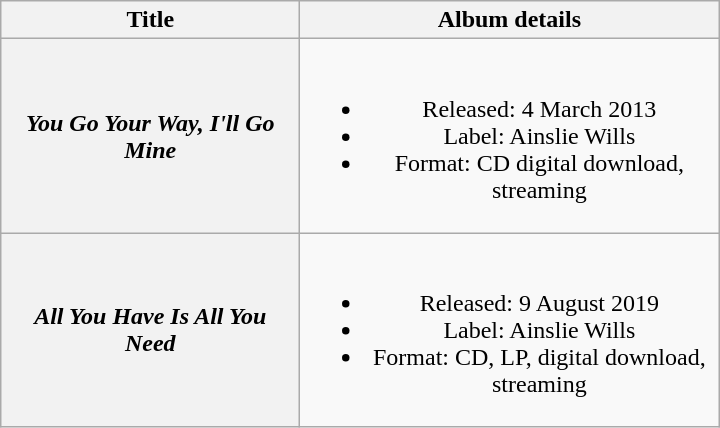<table class="wikitable plainrowheaders" style="text-align:center;">
<tr>
<th scope="col" style="width:12em;">Title</th>
<th scope="col" style="width:17em;">Album details</th>
</tr>
<tr>
<th scope="row"><em>You Go Your Way, I'll Go Mine</em></th>
<td><br><ul><li>Released: 4 March 2013</li><li>Label: Ainslie Wills</li><li>Format: CD digital download, streaming</li></ul></td>
</tr>
<tr>
<th scope="row"><em>All You Have Is All You Need</em></th>
<td><br><ul><li>Released: 9 August 2019</li><li>Label: Ainslie Wills</li><li>Format: CD, LP, digital download, streaming</li></ul></td>
</tr>
</table>
